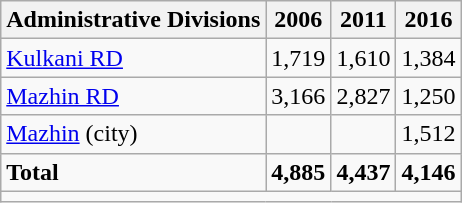<table class="wikitable">
<tr>
<th>Administrative Divisions</th>
<th>2006</th>
<th>2011</th>
<th>2016</th>
</tr>
<tr>
<td><a href='#'>Kulkani RD</a></td>
<td style="text-align: right;">1,719</td>
<td style="text-align: right;">1,610</td>
<td style="text-align: right;">1,384</td>
</tr>
<tr>
<td><a href='#'>Mazhin RD</a></td>
<td style="text-align: right;">3,166</td>
<td style="text-align: right;">2,827</td>
<td style="text-align: right;">1,250</td>
</tr>
<tr>
<td><a href='#'>Mazhin</a> (city)</td>
<td style="text-align: right;"></td>
<td style="text-align: right;"></td>
<td style="text-align: right;">1,512</td>
</tr>
<tr>
<td><strong>Total</strong></td>
<td style="text-align: right;"><strong>4,885</strong></td>
<td style="text-align: right;"><strong>4,437</strong></td>
<td style="text-align: right;"><strong>4,146</strong></td>
</tr>
<tr>
<td colspan=4></td>
</tr>
</table>
